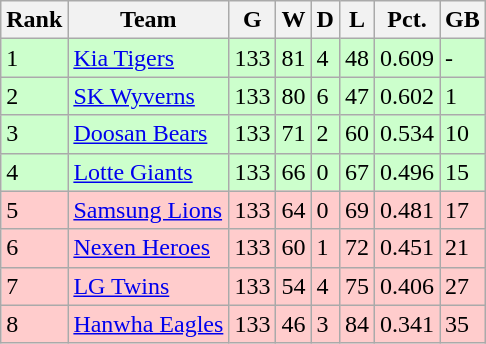<table class="wikitable">
<tr>
<th>Rank</th>
<th>Team</th>
<th>G</th>
<th>W</th>
<th>D</th>
<th>L</th>
<th>Pct.</th>
<th>GB</th>
</tr>
<tr bgcolor="#ccffcc">
<td>1</td>
<td><a href='#'>Kia Tigers</a></td>
<td>133</td>
<td>81</td>
<td>4</td>
<td>48</td>
<td>0.609</td>
<td>-</td>
</tr>
<tr bgcolor="#ccffcc">
<td>2</td>
<td><a href='#'>SK Wyverns</a></td>
<td>133</td>
<td>80</td>
<td>6</td>
<td>47</td>
<td>0.602</td>
<td>1</td>
</tr>
<tr bgcolor="#ccffcc">
<td>3</td>
<td><a href='#'>Doosan Bears</a></td>
<td>133</td>
<td>71</td>
<td>2</td>
<td>60</td>
<td>0.534</td>
<td>10</td>
</tr>
<tr bgcolor="#ccffcc">
<td>4</td>
<td><a href='#'>Lotte Giants</a></td>
<td>133</td>
<td>66</td>
<td>0</td>
<td>67</td>
<td>0.496</td>
<td>15</td>
</tr>
<tr bgcolor="#ffcccc">
<td>5</td>
<td><a href='#'>Samsung Lions</a></td>
<td>133</td>
<td>64</td>
<td>0</td>
<td>69</td>
<td>0.481</td>
<td>17</td>
</tr>
<tr bgcolor="#ffcccc">
<td>6</td>
<td><a href='#'>Nexen Heroes</a></td>
<td>133</td>
<td>60</td>
<td>1</td>
<td>72</td>
<td>0.451</td>
<td>21</td>
</tr>
<tr bgcolor="#ffcccc">
<td>7</td>
<td><a href='#'>LG Twins</a></td>
<td>133</td>
<td>54</td>
<td>4</td>
<td>75</td>
<td>0.406</td>
<td>27</td>
</tr>
<tr bgcolor="#ffcccc">
<td>8</td>
<td><a href='#'>Hanwha Eagles</a></td>
<td>133</td>
<td>46</td>
<td>3</td>
<td>84</td>
<td>0.341</td>
<td>35</td>
</tr>
</table>
